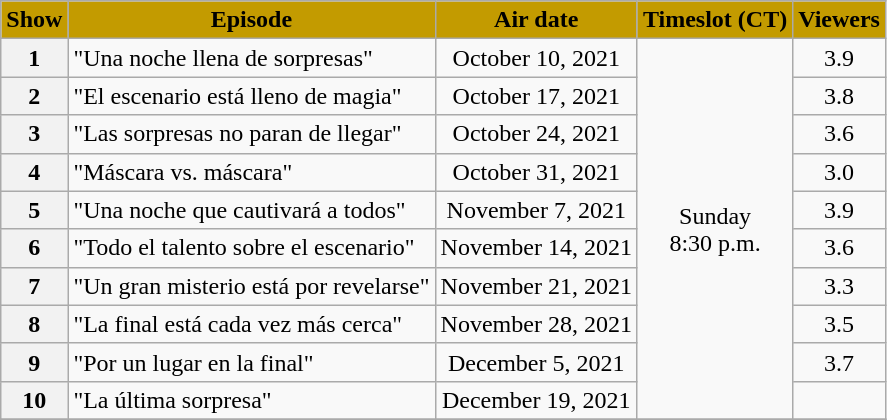<table class="wikitable" style="text-align:center">
<tr>
<th style="background:#C39B00; color:black;">Show</th>
<th style="background:#C39B00; color:black;">Episode</th>
<th style="background:#C39B00; color:black;">Air date</th>
<th style="background:#C39B00; color:black;">Timeslot (CT)</th>
<th style="background:#C39B00; color:black;">Viewers<br></th>
</tr>
<tr>
<th>1</th>
<td style="text-align:left;">"Una noche llena de sorpresas"</td>
<td>October 10, 2021</td>
<td rowspan="10">Sunday <br> 8:30 p.m.</td>
<td>3.9</td>
</tr>
<tr>
<th>2</th>
<td style="text-align:left;">"El escenario está lleno de magia"</td>
<td>October 17, 2021</td>
<td>3.8</td>
</tr>
<tr>
<th>3</th>
<td style="text-align:left;">"Las sorpresas no paran de llegar"</td>
<td>October 24, 2021</td>
<td>3.6</td>
</tr>
<tr>
<th>4</th>
<td style="text-align:left;">"Máscara vs. máscara"</td>
<td>October 31, 2021</td>
<td>3.0</td>
</tr>
<tr>
<th>5</th>
<td style="text-align:left;">"Una noche que cautivará a todos"</td>
<td>November 7, 2021</td>
<td>3.9</td>
</tr>
<tr>
<th>6</th>
<td style="text-align:left;">"Todo el talento sobre el escenario"</td>
<td>November 14, 2021</td>
<td>3.6</td>
</tr>
<tr>
<th>7</th>
<td style="text-align:left;">"Un gran misterio está por revelarse"</td>
<td>November 21, 2021</td>
<td>3.3</td>
</tr>
<tr>
<th>8</th>
<td style="text-align:left;">"La final está cada vez más cerca"</td>
<td>November 28, 2021</td>
<td>3.5</td>
</tr>
<tr>
<th>9</th>
<td style="text-align:left;">"Por un lugar en la final"</td>
<td>December 5, 2021</td>
<td>3.7</td>
</tr>
<tr>
<th>10</th>
<td style="text-align:left;">"La última sorpresa"</td>
<td>December 19, 2021</td>
<td></td>
</tr>
<tr>
</tr>
</table>
